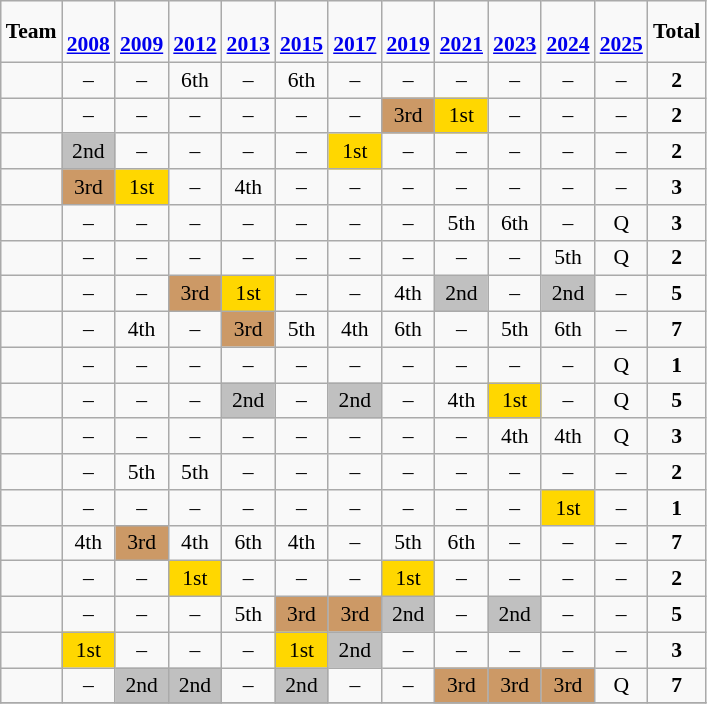<table class="wikitable" style="text-align:center; font-size:90%">
<tr bgcolor=>
<td><strong>Team</strong></td>
<td><strong><br><a href='#'>2008</a></strong></td>
<td><strong><br><a href='#'>2009</a></strong></td>
<td><strong><br><a href='#'>2012</a></strong></td>
<td><strong><br><a href='#'>2013</a></strong></td>
<td><strong><br><a href='#'>2015</a></strong></td>
<td><strong><br><a href='#'>2017</a></strong></td>
<td><strong><br><a href='#'>2019</a></strong></td>
<td><strong><br><a href='#'>2021</a></strong></td>
<td><strong><br><a href='#'>2023</a></strong></td>
<td><strong><br><a href='#'>2024</a></strong></td>
<td><strong><br><a href='#'>2025</a></strong></td>
<td><strong>Total</strong></td>
</tr>
<tr>
<td align=left></td>
<td>–</td>
<td>–</td>
<td>6th</td>
<td>–</td>
<td>6th</td>
<td>–</td>
<td>–</td>
<td>–</td>
<td>–</td>
<td>–</td>
<td>–</td>
<td><strong>2</strong></td>
</tr>
<tr>
<td align=left></td>
<td>–</td>
<td>–</td>
<td>–</td>
<td>–</td>
<td>–</td>
<td>–</td>
<td bgcolor=#cc9966>3rd</td>
<td bgcolor=gold>1st</td>
<td>–</td>
<td>–</td>
<td>–</td>
<td><strong>2</strong></td>
</tr>
<tr>
<td align=left></td>
<td bgcolor=silver>2nd</td>
<td>–</td>
<td>–</td>
<td>–</td>
<td>–</td>
<td bgcolor=gold>1st</td>
<td>–</td>
<td>–</td>
<td>–</td>
<td>–</td>
<td>–</td>
<td><strong>2</strong></td>
</tr>
<tr>
<td align=left></td>
<td bgcolor=#cc9966>3rd</td>
<td bgcolor=gold>1st</td>
<td>–</td>
<td>4th</td>
<td>–</td>
<td>–</td>
<td>–</td>
<td>–</td>
<td>–</td>
<td>–</td>
<td>–</td>
<td><strong>3</strong></td>
</tr>
<tr>
<td align=left></td>
<td>–</td>
<td>–</td>
<td>–</td>
<td>–</td>
<td>–</td>
<td>–</td>
<td>–</td>
<td>5th</td>
<td>6th</td>
<td>–</td>
<td>Q</td>
<td><strong>3</strong></td>
</tr>
<tr>
<td align=left></td>
<td>–</td>
<td>–</td>
<td>–</td>
<td>–</td>
<td>–</td>
<td>–</td>
<td>–</td>
<td>–</td>
<td>–</td>
<td>5th</td>
<td>Q</td>
<td><strong>2</strong></td>
</tr>
<tr>
<td align=left></td>
<td>–</td>
<td>–</td>
<td bgcolor=#cc9966>3rd</td>
<td bgcolor=gold>1st</td>
<td>–</td>
<td>–</td>
<td>4th</td>
<td bgcolor=silver>2nd</td>
<td>–</td>
<td bgcolor=silver>2nd</td>
<td>–</td>
<td><strong>5</strong></td>
</tr>
<tr>
<td align=left></td>
<td>–</td>
<td>4th</td>
<td>–</td>
<td bgcolor=#cc9966>3rd</td>
<td>5th</td>
<td>4th</td>
<td>6th</td>
<td>–</td>
<td>5th</td>
<td>6th</td>
<td>–</td>
<td><strong>7</strong></td>
</tr>
<tr>
<td align=left></td>
<td>–</td>
<td>–</td>
<td>–</td>
<td>–</td>
<td>–</td>
<td>–</td>
<td>–</td>
<td>–</td>
<td>–</td>
<td>–</td>
<td>Q</td>
<td><strong>1</strong></td>
</tr>
<tr>
<td align=left></td>
<td>–</td>
<td>–</td>
<td>–</td>
<td bgcolor=silver>2nd</td>
<td>–</td>
<td bgcolor=silver>2nd</td>
<td>–</td>
<td>4th</td>
<td bgcolor=gold>1st</td>
<td>–</td>
<td>Q</td>
<td><strong>5</strong></td>
</tr>
<tr>
<td align=left></td>
<td>–</td>
<td>–</td>
<td>–</td>
<td>–</td>
<td>–</td>
<td>–</td>
<td>–</td>
<td>–</td>
<td>4th</td>
<td>4th</td>
<td>Q</td>
<td><strong>3</strong></td>
</tr>
<tr>
<td align=left></td>
<td>–</td>
<td>5th</td>
<td>5th</td>
<td>–</td>
<td>–</td>
<td>–</td>
<td>–</td>
<td>–</td>
<td>–</td>
<td>–</td>
<td>–</td>
<td><strong>2</strong></td>
</tr>
<tr>
<td align=left></td>
<td>–</td>
<td>–</td>
<td>–</td>
<td>–</td>
<td>–</td>
<td>–</td>
<td>–</td>
<td>–</td>
<td>–</td>
<td bgcolor=gold>1st</td>
<td>–</td>
<td><strong>1</strong></td>
</tr>
<tr>
<td align=left></td>
<td>4th</td>
<td bgcolor=#cc9966>3rd</td>
<td>4th</td>
<td>6th</td>
<td>4th</td>
<td>–</td>
<td>5th</td>
<td>6th</td>
<td>–</td>
<td>–</td>
<td>–</td>
<td><strong>7</strong></td>
</tr>
<tr>
<td align=left></td>
<td>–</td>
<td>–</td>
<td bgcolor=gold>1st</td>
<td>–</td>
<td>–</td>
<td>–</td>
<td bgcolor=gold>1st</td>
<td>–</td>
<td>–</td>
<td>–</td>
<td>–</td>
<td><strong>2</strong></td>
</tr>
<tr>
<td align=left></td>
<td>–</td>
<td>–</td>
<td>–</td>
<td>5th</td>
<td bgcolor=#cc9966>3rd</td>
<td bgcolor=#cc9966>3rd</td>
<td bgcolor=silver>2nd</td>
<td>–</td>
<td bgcolor=silver>2nd</td>
<td>–</td>
<td>–</td>
<td><strong>5</strong></td>
</tr>
<tr>
<td align=left></td>
<td bgcolor=gold>1st</td>
<td>–</td>
<td>–</td>
<td>–</td>
<td bgcolor=gold>1st</td>
<td bgcolor=silver>2nd</td>
<td>–</td>
<td>–</td>
<td>–</td>
<td>–</td>
<td>–</td>
<td><strong>3</strong></td>
</tr>
<tr>
<td align=left></td>
<td>–</td>
<td bgcolor=silver>2nd</td>
<td bgcolor=silver>2nd</td>
<td>–</td>
<td bgcolor=silver>2nd</td>
<td>–</td>
<td>–</td>
<td bgcolor=#cc9966>3rd</td>
<td bgcolor=#cc9966>3rd</td>
<td bgcolor=#cc9966>3rd</td>
<td>Q</td>
<td><strong>7</strong></td>
</tr>
<tr>
</tr>
</table>
